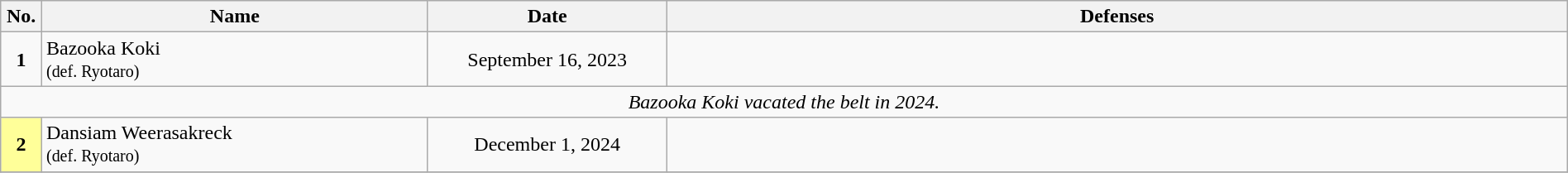<table class="wikitable" style="width:100%; font-size:100%;">
<tr>
<th style= width:1%;">No.</th>
<th style= width:21%;">Name</th>
<th style=width:13%;">Date</th>
<th style= width:49%;">Defenses</th>
</tr>
<tr>
<td align=center><strong>1</strong></td>
<td align=left> Bazooka Koki<br><small>(def. Ryotaro)</small></td>
<td align=center>September 16, 2023</td>
<td></td>
</tr>
<tr>
<td colspan=4 align=center><em>Bazooka Koki vacated the belt in 2024.</em></td>
</tr>
<tr>
<td align=center bgcolor="#FFFF99"><strong>2</strong></td>
<td align=left> Dansiam Weerasakreck<br><small>(def. Ryotaro)</small></td>
<td align=center>December 1, 2024</td>
<td></td>
</tr>
<tr>
</tr>
</table>
